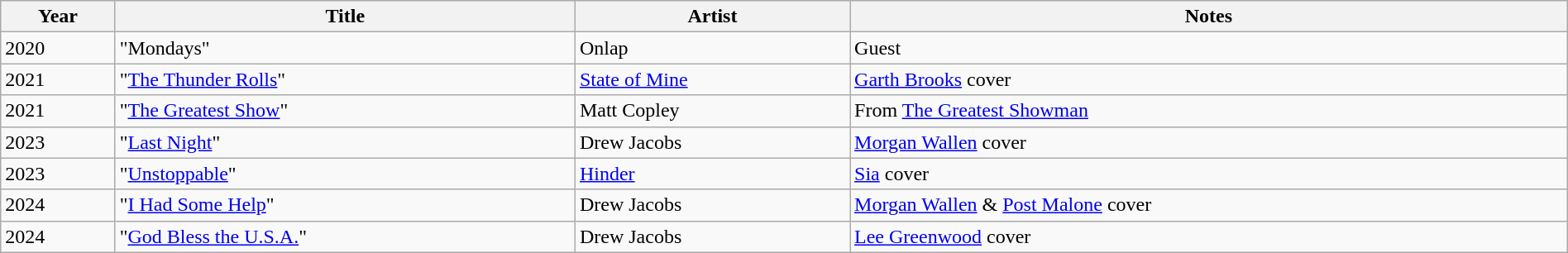<table class="wikitable plainrowheaders" style="width:100%; text-align:left;">
<tr>
<th>Year</th>
<th>Title</th>
<th>Artist</th>
<th>Notes</th>
</tr>
<tr>
<td>2020</td>
<td>"Mondays"</td>
<td>Onlap</td>
<td>Guest</td>
</tr>
<tr>
<td>2021</td>
<td>"<a href='#'>The Thunder Rolls</a>"</td>
<td><a href='#'>State of Mine</a></td>
<td><a href='#'>Garth Brooks</a> cover</td>
</tr>
<tr>
<td>2021</td>
<td>"<a href='#'>The Greatest Show</a>"</td>
<td>Matt Copley</td>
<td>From <a href='#'>The Greatest Showman</a></td>
</tr>
<tr>
<td>2023</td>
<td>"<a href='#'>Last Night</a>"</td>
<td>Drew Jacobs</td>
<td><a href='#'>Morgan Wallen</a> cover</td>
</tr>
<tr>
<td>2023</td>
<td>"<a href='#'>Unstoppable</a>"</td>
<td><a href='#'>Hinder</a></td>
<td><a href='#'>Sia</a> cover</td>
</tr>
<tr>
<td>2024</td>
<td>"<a href='#'>I Had Some Help</a>"</td>
<td>Drew Jacobs</td>
<td><a href='#'>Morgan Wallen</a> & <a href='#'>Post Malone</a> cover</td>
</tr>
<tr>
<td>2024</td>
<td>"<a href='#'>God Bless the U.S.A.</a>"</td>
<td>Drew Jacobs</td>
<td><a href='#'>Lee Greenwood</a> cover</td>
</tr>
</table>
